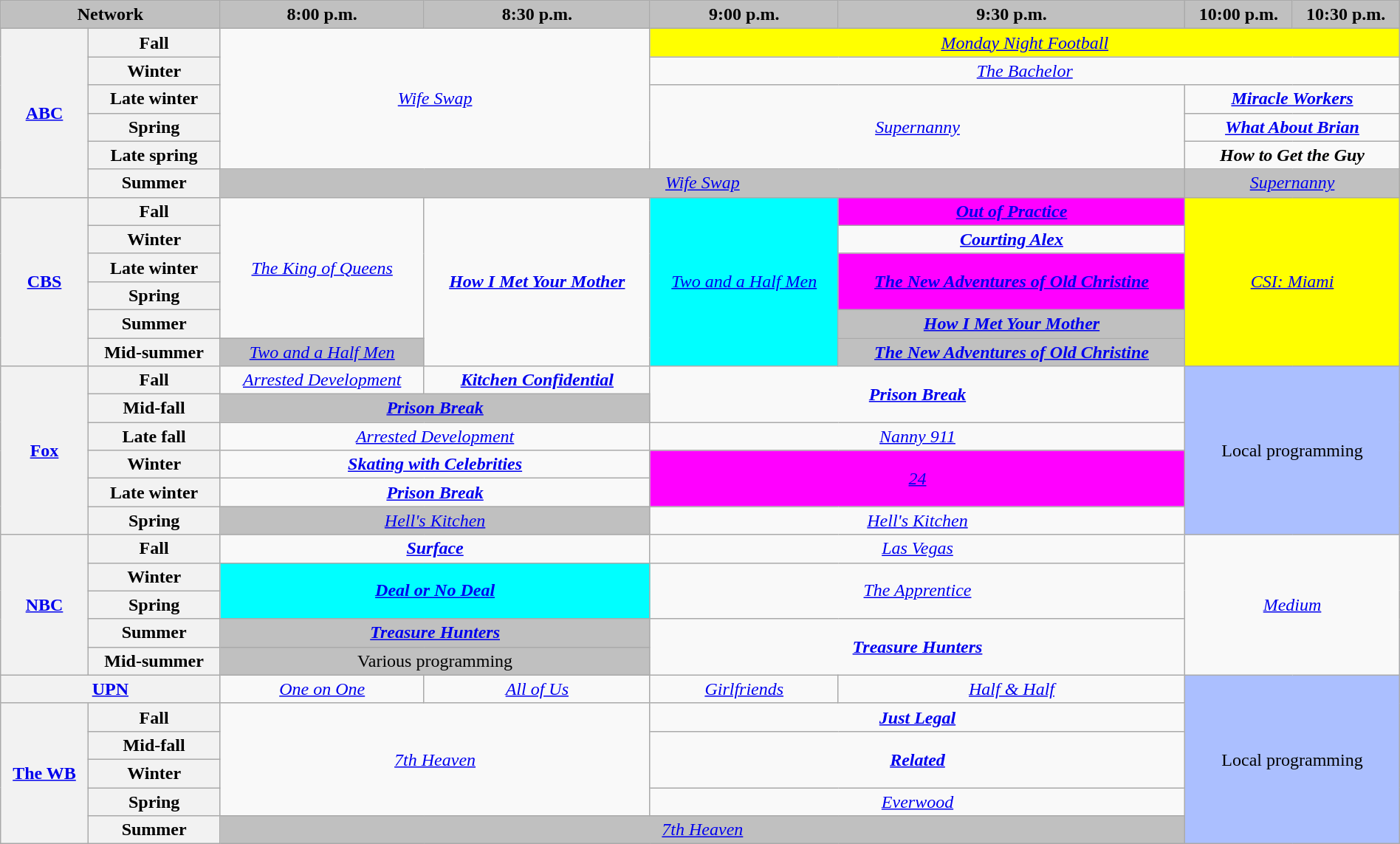<table class="wikitable" style="width:100%;margin-right:0;text-align:center">
<tr>
<th colspan="2" style="background-color:#C0C0C0;text-align:center">Network</th>
<th style="background-color:#C0C0C0;text-align:center">8:00 p.m.</th>
<th style="background-color:#C0C0C0;text-align:center">8:30 p.m.</th>
<th style="background-color:#C0C0C0;text-align:center">9:00 p.m.</th>
<th style="background-color:#C0C0C0;text-align:center">9:30 p.m.</th>
<th style="background-color:#C0C0C0;text-align:center">10:00 p.m.</th>
<th style="background-color:#C0C0C0;text-align:center">10:30 p.m.</th>
</tr>
<tr>
<th rowspan="6"><a href='#'>ABC</a></th>
<th>Fall</th>
<td colspan="2" rowspan="5"><em><a href='#'>Wife Swap</a></em></td>
<td colspan="4" style="background-color:#FFFF00;"><em><a href='#'>Monday Night Football</a></em>  </td>
</tr>
<tr>
<th>Winter</th>
<td colspan="4"><em><a href='#'>The Bachelor</a></em></td>
</tr>
<tr>
<th>Late winter</th>
<td colspan="2" rowspan="3"><em><a href='#'>Supernanny</a></em></td>
<td colspan="2"><strong><em><a href='#'>Miracle Workers</a></em></strong></td>
</tr>
<tr>
<th>Spring</th>
<td colspan="2"><strong><em><a href='#'>What About Brian</a></em></strong></td>
</tr>
<tr>
<th>Late spring</th>
<td colspan="2"><strong><em>How to Get the Guy</em></strong></td>
</tr>
<tr>
<th>Summer</th>
<td style="background:#C0C0C0;" colspan="4"><em><a href='#'>Wife Swap</a></em> </td>
<td style="background:#C0C0C0;" colspan="2"><em><a href='#'>Supernanny</a></em> </td>
</tr>
<tr>
<th rowspan="6"><a href='#'>CBS</a></th>
<th>Fall</th>
<td rowspan="5"><em><a href='#'>The King of Queens</a></em></td>
<td rowspan="6"><strong><em><a href='#'>How I Met Your Mother</a></em></strong></td>
<td style="background:#00FFFF;" rowspan="6"><em><a href='#'>Two and a Half Men</a></em> </td>
<td style="background:#FF00FF;"><strong><em><a href='#'>Out of Practice</a></em></strong> </td>
<td style="background:#FFFF00;" rowspan="6" colspan="2"><em><a href='#'>CSI: Miami</a></em> </td>
</tr>
<tr>
<th>Winter</th>
<td><strong><em><a href='#'>Courting Alex</a></em></strong></td>
</tr>
<tr>
<th>Late winter</th>
<td style="background:#FF00FF;" rowspan="2"><strong><em><a href='#'>The New Adventures of Old Christine</a></em></strong> </td>
</tr>
<tr>
<th>Spring</th>
</tr>
<tr>
<th>Summer</th>
<td style="background:#C0C0C0;"><strong><em><a href='#'>How I Met Your Mother</a></em></strong> </td>
</tr>
<tr>
<th>Mid-summer</th>
<td style="background:#C0C0C0;"><em><a href='#'>Two and a Half Men</a></em> </td>
<td style="background:#C0C0C0;"><strong><em><a href='#'>The New Adventures of Old Christine</a></em></strong> </td>
</tr>
<tr>
<th rowspan="6"><a href='#'>Fox</a></th>
<th>Fall</th>
<td><em><a href='#'>Arrested Development</a></em></td>
<td><strong><em><a href='#'>Kitchen Confidential</a></em></strong></td>
<td colspan="2" rowspan="2"><strong><em><a href='#'>Prison Break</a></em></strong></td>
<td style="background:#abbfff;" colspan="2" rowspan="6">Local programming</td>
</tr>
<tr>
<th>Mid-fall</th>
<td colspan="2" style="background:#C0C0C0;"><strong><em><a href='#'>Prison Break</a></em></strong> </td>
</tr>
<tr>
<th>Late fall</th>
<td colspan="2"><em><a href='#'>Arrested Development</a></em></td>
<td colspan="2"><em><a href='#'>Nanny 911</a></em></td>
</tr>
<tr>
<th>Winter</th>
<td colspan="2"><strong><em><a href='#'>Skating with Celebrities</a></em></strong></td>
<td style="background:#FF00FF;" colspan="2" rowspan="2"><em><a href='#'>24</a></em> </td>
</tr>
<tr>
<th>Late winter</th>
<td colspan="2"><strong><em><a href='#'>Prison Break</a></em></strong></td>
</tr>
<tr>
<th>Spring</th>
<td colspan="2" style="background:#C0C0C0;"><em><a href='#'>Hell's Kitchen</a></em> </td>
<td colspan="2"><em><a href='#'>Hell's Kitchen</a></em></td>
</tr>
<tr>
<th rowspan="5"><a href='#'>NBC</a></th>
<th>Fall</th>
<td colspan="2"><strong><em><a href='#'>Surface</a></em></strong></td>
<td colspan="2"><em><a href='#'>Las Vegas</a></em></td>
<td colspan="2" rowspan="5"><em><a href='#'>Medium</a></em></td>
</tr>
<tr>
<th>Winter</th>
<td style="background:#00FFFF;" colspan="2" rowspan="2"><strong><em><a href='#'>Deal or No Deal</a></em></strong> </td>
<td colspan="2" rowspan="2"><em><a href='#'>The Apprentice</a></em></td>
</tr>
<tr>
<th>Spring</th>
</tr>
<tr>
<th>Summer</th>
<td colspan="2" style="background:#C0C0C0;"><strong><em><a href='#'>Treasure Hunters</a></em></strong> </td>
<td colspan="2" rowspan="2"><strong><em><a href='#'>Treasure Hunters</a></em></strong></td>
</tr>
<tr>
<th>Mid-summer</th>
<td colspan="2" style="background:#C0C0C0;">Various programming</td>
</tr>
<tr>
<th colspan="2"><a href='#'>UPN</a></th>
<td><em><a href='#'>One on One</a></em></td>
<td><em><a href='#'>All of Us</a></em></td>
<td><em><a href='#'>Girlfriends</a></em></td>
<td><em><a href='#'>Half & Half</a></em></td>
<td style="background:#abbfff;" colspan="2" rowspan="7">Local programming</td>
</tr>
<tr>
<th rowspan="5"><a href='#'>The WB</a></th>
<th>Fall</th>
<td colspan="2" rowspan="4"><em><a href='#'>7th Heaven</a></em></td>
<td colspan="2"><strong><em><a href='#'>Just Legal</a></em></strong></td>
</tr>
<tr>
<th>Mid-fall</th>
<td colspan="2" rowspan="2"><strong><em><a href='#'>Related</a></em></strong></td>
</tr>
<tr>
<th>Winter</th>
</tr>
<tr>
<th>Spring</th>
<td colspan="2"><em><a href='#'>Everwood</a></em></td>
</tr>
<tr>
<th>Summer</th>
<td colspan="4" style="background:#C0C0C0;"><em><a href='#'>7th Heaven</a></em> </td>
</tr>
</table>
